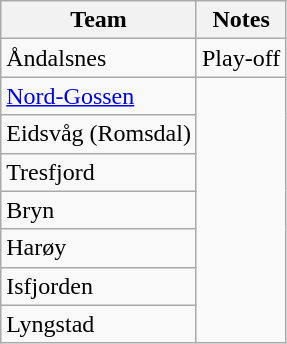<table class="wikitable">
<tr>
<th>Team</th>
<th>Notes</th>
</tr>
<tr>
<td>Åndalsnes</td>
<td>Play-off</td>
</tr>
<tr>
<td><a href='#'>Nord-Gossen</a></td>
</tr>
<tr>
<td>Eidsvåg (Romsdal)</td>
</tr>
<tr>
<td>Tresfjord</td>
</tr>
<tr>
<td>Bryn</td>
</tr>
<tr>
<td>Harøy</td>
</tr>
<tr>
<td>Isfjorden</td>
</tr>
<tr>
<td>Lyngstad</td>
</tr>
</table>
